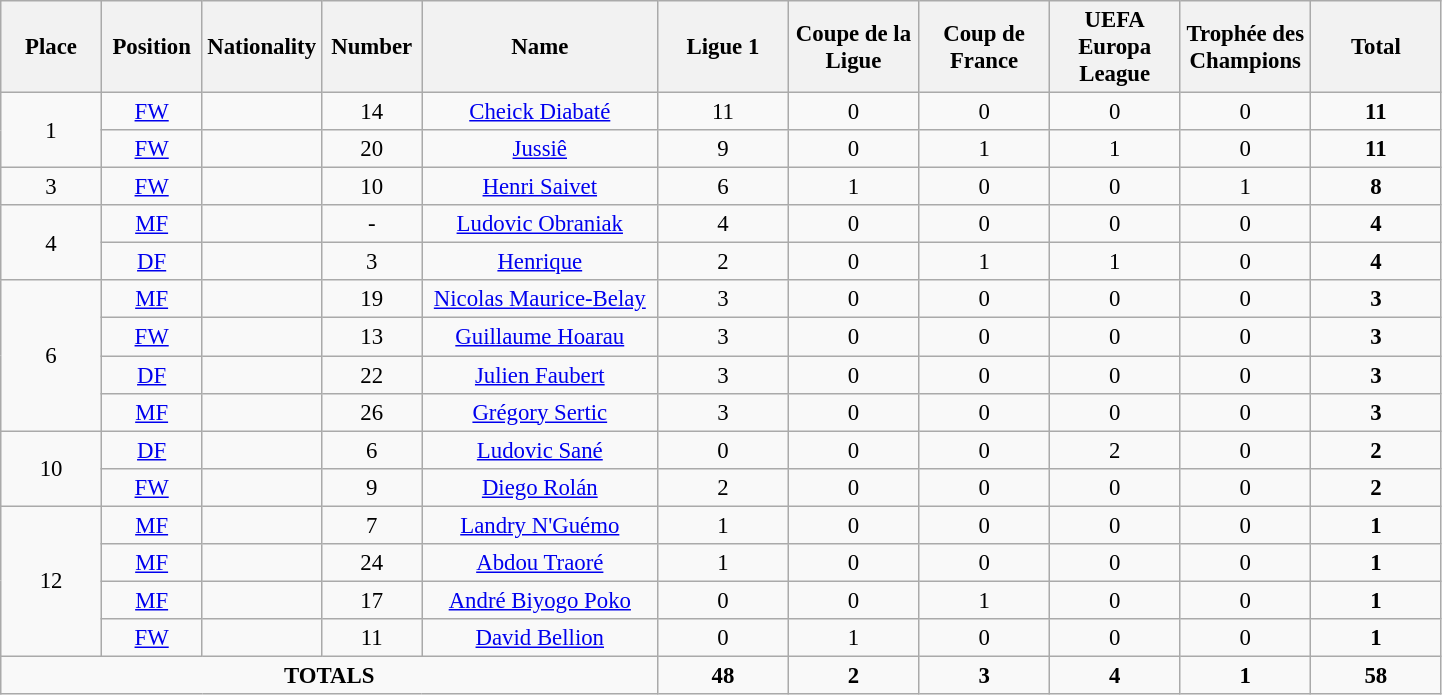<table class="wikitable" style="font-size: 95%; text-align: center;">
<tr>
<th width=60>Place</th>
<th width=60>Position</th>
<th width=60>Nationality</th>
<th width=60>Number</th>
<th width=150>Name</th>
<th width=80>Ligue 1</th>
<th width=80>Coupe de la Ligue</th>
<th width=80>Coup de France</th>
<th width=80>UEFA Europa League</th>
<th width=80>Trophée des Champions</th>
<th width=80><strong>Total</strong></th>
</tr>
<tr>
<td rowspan=2>1</td>
<td><a href='#'>FW</a></td>
<td></td>
<td>14</td>
<td><a href='#'>Cheick Diabaté</a></td>
<td>11</td>
<td>0</td>
<td>0</td>
<td>0</td>
<td>0</td>
<td><strong>11</strong></td>
</tr>
<tr>
<td><a href='#'>FW</a></td>
<td></td>
<td>20</td>
<td><a href='#'>Jussiê</a></td>
<td>9</td>
<td>0</td>
<td>1</td>
<td>1</td>
<td>0</td>
<td><strong>11</strong></td>
</tr>
<tr>
<td rowspan=1>3</td>
<td><a href='#'>FW</a></td>
<td></td>
<td>10</td>
<td><a href='#'>Henri Saivet</a></td>
<td>6</td>
<td>1</td>
<td>0</td>
<td>0</td>
<td>1</td>
<td><strong>8</strong></td>
</tr>
<tr>
<td rowspan=2>4</td>
<td><a href='#'>MF</a></td>
<td></td>
<td>-</td>
<td><a href='#'>Ludovic Obraniak</a></td>
<td>4</td>
<td>0</td>
<td>0</td>
<td>0</td>
<td>0</td>
<td><strong>4</strong></td>
</tr>
<tr>
<td><a href='#'>DF</a></td>
<td></td>
<td>3</td>
<td><a href='#'>Henrique</a></td>
<td>2</td>
<td>0</td>
<td>1</td>
<td>1</td>
<td>0</td>
<td><strong>4</strong></td>
</tr>
<tr>
<td rowspan=4>6</td>
<td><a href='#'>MF</a></td>
<td></td>
<td>19</td>
<td><a href='#'>Nicolas Maurice-Belay</a></td>
<td>3</td>
<td>0</td>
<td>0</td>
<td>0</td>
<td>0</td>
<td><strong>3</strong></td>
</tr>
<tr>
<td><a href='#'>FW</a></td>
<td></td>
<td>13</td>
<td><a href='#'>Guillaume Hoarau</a></td>
<td>3</td>
<td>0</td>
<td>0</td>
<td>0</td>
<td>0</td>
<td><strong>3</strong></td>
</tr>
<tr>
<td><a href='#'>DF</a></td>
<td></td>
<td>22</td>
<td><a href='#'>Julien Faubert</a></td>
<td>3</td>
<td>0</td>
<td>0</td>
<td>0</td>
<td>0</td>
<td><strong>3</strong></td>
</tr>
<tr>
<td><a href='#'>MF</a></td>
<td></td>
<td>26</td>
<td><a href='#'>Grégory Sertic</a></td>
<td>3</td>
<td>0</td>
<td>0</td>
<td>0</td>
<td>0</td>
<td><strong>3</strong></td>
</tr>
<tr>
<td rowspan=2>10</td>
<td><a href='#'>DF</a></td>
<td></td>
<td>6</td>
<td><a href='#'>Ludovic Sané</a></td>
<td>0</td>
<td>0</td>
<td>0</td>
<td>2</td>
<td>0</td>
<td><strong>2</strong></td>
</tr>
<tr>
<td><a href='#'>FW</a></td>
<td></td>
<td>9</td>
<td><a href='#'>Diego Rolán</a></td>
<td>2</td>
<td>0</td>
<td>0</td>
<td>0</td>
<td>0</td>
<td><strong>2</strong></td>
</tr>
<tr>
<td rowspan=4>12</td>
<td><a href='#'>MF</a></td>
<td></td>
<td>7</td>
<td><a href='#'>Landry N'Guémo</a></td>
<td>1</td>
<td>0</td>
<td>0</td>
<td>0</td>
<td>0</td>
<td><strong>1</strong></td>
</tr>
<tr>
<td><a href='#'>MF</a></td>
<td></td>
<td>24</td>
<td><a href='#'>Abdou Traoré</a></td>
<td>1</td>
<td>0</td>
<td>0</td>
<td>0</td>
<td>0</td>
<td><strong>1</strong></td>
</tr>
<tr>
<td><a href='#'>MF</a></td>
<td></td>
<td>17</td>
<td><a href='#'>André Biyogo Poko</a></td>
<td>0</td>
<td>0</td>
<td>1</td>
<td>0</td>
<td>0</td>
<td><strong>1</strong></td>
</tr>
<tr>
<td><a href='#'>FW</a></td>
<td></td>
<td>11</td>
<td><a href='#'>David Bellion</a></td>
<td>0</td>
<td>1</td>
<td>0</td>
<td>0</td>
<td>0</td>
<td><strong>1</strong></td>
</tr>
<tr>
<td colspan=5><strong>TOTALS</strong></td>
<td><strong>48</strong></td>
<td><strong>2</strong></td>
<td><strong>3</strong></td>
<td><strong>4</strong></td>
<td><strong>1</strong></td>
<td><strong>58</strong></td>
</tr>
</table>
